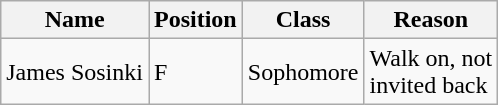<table class="wikitable">
<tr>
<th>Name</th>
<th>Position</th>
<th>Class</th>
<th>Reason</th>
</tr>
<tr>
<td>James Sosinki</td>
<td>F</td>
<td>Sophomore</td>
<td>Walk on, not<br>invited back</td>
</tr>
</table>
